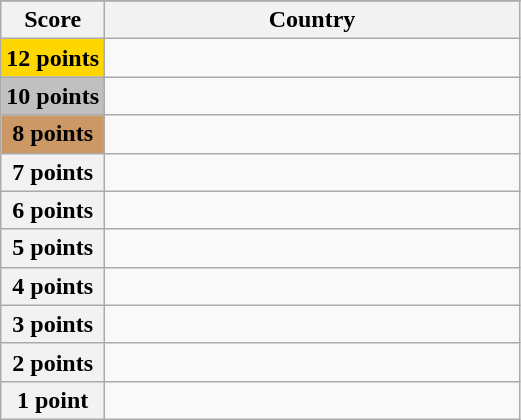<table class="wikitable">
<tr>
</tr>
<tr>
<th scope="col" width="20%">Score</th>
<th scope="col">Country</th>
</tr>
<tr>
<th scope="row" style="background:gold">12 points</th>
<td></td>
</tr>
<tr>
<th scope="row" style="background:silver">10 points</th>
<td></td>
</tr>
<tr>
<th scope="row" style="background:#CC9966">8 points</th>
<td></td>
</tr>
<tr>
<th scope="row">7 points</th>
<td></td>
</tr>
<tr>
<th scope="row">6 points</th>
<td></td>
</tr>
<tr>
<th scope="row">5 points</th>
<td></td>
</tr>
<tr>
<th scope="row">4 points</th>
<td></td>
</tr>
<tr>
<th scope="row">3 points</th>
<td></td>
</tr>
<tr>
<th scope="row">2 points</th>
<td></td>
</tr>
<tr>
<th scope="row">1 point</th>
<td></td>
</tr>
</table>
